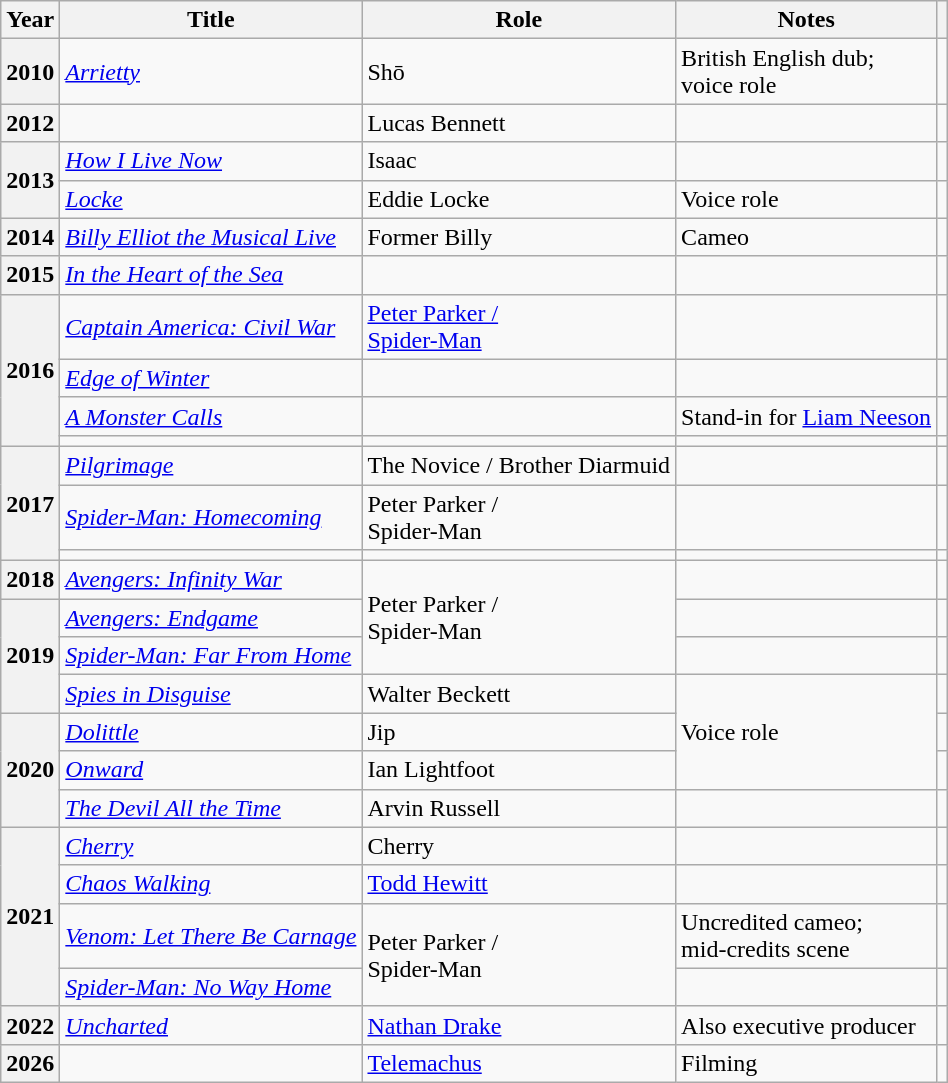<table class="wikitable plainrowheaders sortable">
<tr>
<th scope="col">Year</th>
<th scope="col">Title</th>
<th scope="col">Role</th>
<th scope="col" class="unsortable">Notes</th>
<th scope="col" class="unsortable"></th>
</tr>
<tr>
<th scope="row">2010</th>
<td><em><a href='#'>Arrietty</a></em></td>
<td>Shō</td>
<td>British English dub; <br>voice role</td>
<td style="text-align:center;"></td>
</tr>
<tr>
<th scope="row">2012</th>
<td></td>
<td>Lucas Bennett</td>
<td></td>
<td style="text-align:center;"></td>
</tr>
<tr>
<th rowspan="2" scope="row">2013</th>
<td><em><a href='#'>How I Live Now</a></em></td>
<td>Isaac</td>
<td></td>
<td style="text-align:center;"></td>
</tr>
<tr>
<td><em><a href='#'>Locke</a></em></td>
<td>Eddie Locke</td>
<td>Voice role</td>
<td style="text-align:center;"></td>
</tr>
<tr>
<th scope="row">2014</th>
<td><em><a href='#'>Billy Elliot the Musical Live</a></em></td>
<td>Former Billy</td>
<td>Cameo</td>
<td style="text-align:center;"></td>
</tr>
<tr>
<th scope="row">2015</th>
<td><em><a href='#'>In the Heart of the Sea</a></em></td>
<td></td>
<td></td>
<td style="text-align:center;"></td>
</tr>
<tr>
<th scope="row" rowspan=4>2016</th>
<td><em><a href='#'>Captain America: Civil War</a></em></td>
<td><a href='#'>Peter Parker / <br>Spider-Man</a></td>
<td></td>
<td style="text-align:center;"></td>
</tr>
<tr>
<td><em><a href='#'>Edge of Winter</a></em></td>
<td></td>
<td></td>
<td style="text-align:center;"></td>
</tr>
<tr>
<td><em><a href='#'>A Monster Calls</a></em></td>
<td></td>
<td>Stand-in for <a href='#'>Liam Neeson</a></td>
<td style="text-align:center;"></td>
</tr>
<tr>
<td></td>
<td></td>
<td></td>
<td style="text-align:center;"></td>
</tr>
<tr>
<th scope="row" rowspan=3>2017</th>
<td><em><a href='#'>Pilgrimage</a></em></td>
<td>The Novice / Brother Diarmuid</td>
<td></td>
<td style="text-align:center;"></td>
</tr>
<tr>
<td><em><a href='#'>Spider-Man: Homecoming</a></em></td>
<td>Peter Parker / <br>Spider-Man</td>
<td></td>
<td style="text-align:center;"></td>
</tr>
<tr>
<td></td>
<td></td>
<td></td>
<td style="text-align:center;"></td>
</tr>
<tr>
<th scope="row">2018</th>
<td><em><a href='#'>Avengers: Infinity War</a></em></td>
<td rowspan=3>Peter Parker / <br>Spider-Man</td>
<td></td>
<td style="text-align:center;"></td>
</tr>
<tr>
<th scope="row" rowspan=3>2019</th>
<td><em><a href='#'>Avengers: Endgame</a></em></td>
<td></td>
<td style="text-align:center;"></td>
</tr>
<tr>
<td><em><a href='#'>Spider-Man: Far From Home</a></em></td>
<td></td>
<td style="text-align:center;"></td>
</tr>
<tr>
<td><em><a href='#'>Spies in Disguise</a></em></td>
<td>Walter Beckett</td>
<td rowspan="3">Voice role</td>
<td style="text-align:center;"></td>
</tr>
<tr>
<th scope="row" rowspan=3>2020</th>
<td><em><a href='#'>Dolittle</a></em></td>
<td>Jip</td>
<td style="text-align:center;"></td>
</tr>
<tr>
<td><em><a href='#'>Onward</a></em></td>
<td>Ian Lightfoot</td>
<td style="text-align:center;"></td>
</tr>
<tr>
<td><em><a href='#'>The Devil All the Time</a></em></td>
<td>Arvin Russell</td>
<td></td>
<td style="text-align:center;"></td>
</tr>
<tr>
<th scope="row" rowspan=4>2021</th>
<td><em><a href='#'>Cherry</a></em></td>
<td>Cherry</td>
<td></td>
<td style="text-align:center;"></td>
</tr>
<tr>
<td><em><a href='#'>Chaos Walking</a></em></td>
<td><a href='#'>Todd Hewitt</a></td>
<td></td>
<td style="text-align:center;"></td>
</tr>
<tr>
<td><em><a href='#'>Venom: Let There Be Carnage</a></em></td>
<td rowspan=2>Peter Parker / <br>Spider-Man</td>
<td>Uncredited cameo; <br>mid-credits scene</td>
<td style="text-align:center;"></td>
</tr>
<tr>
<td><em><a href='#'>Spider-Man: No Way Home</a></em></td>
<td></td>
<td style="text-align:center;"></td>
</tr>
<tr>
<th scope="row">2022</th>
<td><em><a href='#'>Uncharted</a></em></td>
<td><a href='#'>Nathan Drake</a></td>
<td>Also executive producer</td>
<td style="text-align:center;"></td>
</tr>
<tr>
<th rowspan="1" scope="row">2026</th>
<td></td>
<td><a href='#'>Telemachus</a></td>
<td>Filming</td>
<td style="text-align:center;"></td>
</tr>
</table>
